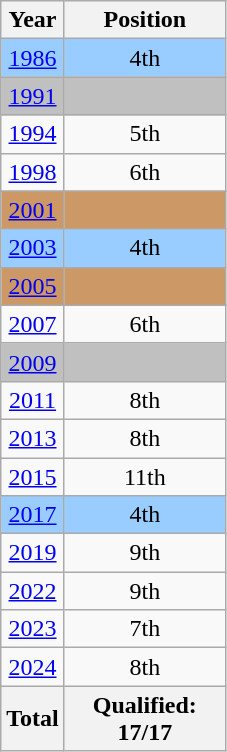<table class="wikitable" style="text-align: center;">
<tr>
<th>Year</th>
<th width="100">Position</th>
</tr>
<tr style="background:#9acdff;">
<td> <a href='#'>1986</a></td>
<td>4th</td>
</tr>
<tr bgcolor=silver>
<td> <a href='#'>1991</a></td>
<td></td>
</tr>
<tr>
<td> <a href='#'>1994</a></td>
<td>5th</td>
</tr>
<tr>
<td> <a href='#'>1998</a></td>
<td>6th</td>
</tr>
<tr bgcolor=cc9966>
<td> <a href='#'>2001</a></td>
<td></td>
</tr>
<tr style="background:#9acdff;">
<td> <a href='#'>2003</a></td>
<td>4th</td>
</tr>
<tr bgcolor=cc9966>
<td> <a href='#'>2005</a></td>
<td></td>
</tr>
<tr bgcolor=>
<td> <a href='#'>2007</a></td>
<td>6th</td>
</tr>
<tr bgcolor=silver>
<td> <a href='#'>2009</a></td>
<td></td>
</tr>
<tr>
<td> <a href='#'>2011</a></td>
<td>8th</td>
</tr>
<tr>
<td> <a href='#'>2013</a></td>
<td>8th</td>
</tr>
<tr>
<td> <a href='#'>2015</a></td>
<td>11th</td>
</tr>
<tr style="background:#9acdff;">
<td> <a href='#'>2017</a></td>
<td>4th</td>
</tr>
<tr>
<td> <a href='#'>2019</a></td>
<td>9th</td>
</tr>
<tr>
<td> <a href='#'>2022</a></td>
<td>9th</td>
</tr>
<tr>
<td> <a href='#'>2023</a></td>
<td>7th</td>
</tr>
<tr>
<td> <a href='#'>2024</a></td>
<td>8th</td>
</tr>
<tr>
<th>Total</th>
<th>Qualified: 17/17</th>
</tr>
</table>
